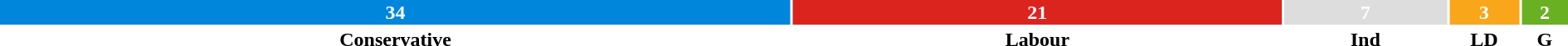<table style="width:100%; text-align:center;">
<tr style="color:white;">
<td style="background:#0087DC; width:50.75%;"><strong>34</strong></td>
<td style="background:#dc241f; width:31.34%;"><strong>21</strong></td>
<td style="background:#DDDDDD; width:10.45%;"><strong>7</strong></td>
<td style="background:#FAA61A; width:4.47%;"><strong>3</strong></td>
<td style="background:#6AB023; width:2.99%;"><strong>2</strong></td>
</tr>
<tr>
<td><span><strong>Conservative</strong></span></td>
<td><span><strong>Labour</strong></span></td>
<td><span><strong>Ind</strong></span></td>
<td><span><strong>LD</strong></span></td>
<td><span><strong>G</strong></span></td>
</tr>
</table>
